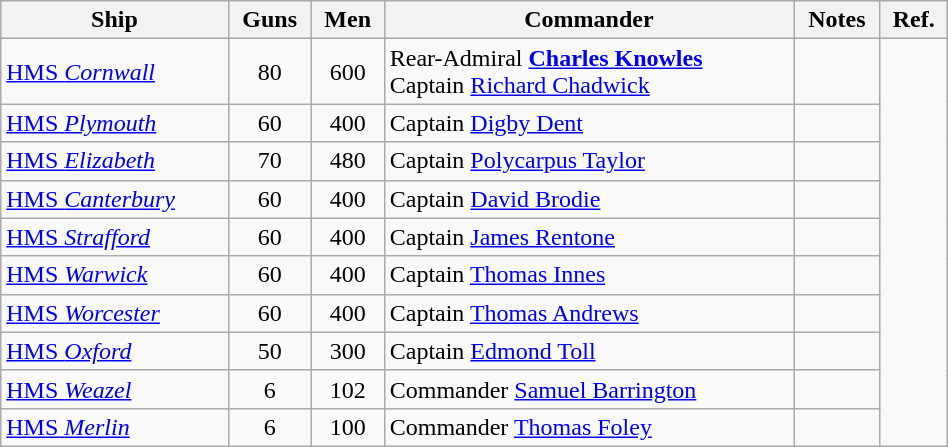<table class="wikitable"width=50%>
<tr>
<th>Ship</th>
<th>Guns</th>
<th>Men</th>
<th>Commander</th>
<th>Notes</th>
<th>Ref.</th>
</tr>
<tr>
<td><a href='#'>HMS <em>Cornwall</em></a></td>
<td align=center>80</td>
<td align=center>600</td>
<td>Rear-Admiral <strong><a href='#'>Charles Knowles</a></strong><br>Captain <a href='#'>Richard Chadwick</a></td>
<td></td>
<td rowspan=10></td>
</tr>
<tr>
<td><a href='#'>HMS <em>Plymouth</em></a></td>
<td align=center>60</td>
<td align=center>400</td>
<td>Captain <a href='#'>Digby Dent</a></td>
<td></td>
</tr>
<tr>
<td><a href='#'>HMS <em>Elizabeth</em></a></td>
<td align=center>70</td>
<td align=center>480</td>
<td>Captain <a href='#'>Polycarpus Taylor</a></td>
<td></td>
</tr>
<tr>
<td><a href='#'>HMS <em>Canterbury</em></a></td>
<td align=center>60</td>
<td align=center>400</td>
<td>Captain <a href='#'>David Brodie</a></td>
<td></td>
</tr>
<tr>
<td><a href='#'>HMS <em>Strafford</em></a></td>
<td align=center>60</td>
<td align=center>400</td>
<td>Captain <a href='#'>James Rentone</a></td>
<td></td>
</tr>
<tr>
<td><a href='#'>HMS <em>Warwick</em></a></td>
<td align=center>60</td>
<td align=center>400</td>
<td>Captain <a href='#'>Thomas Innes</a></td>
<td></td>
</tr>
<tr>
<td><a href='#'>HMS <em>Worcester</em></a></td>
<td align=center>60</td>
<td align=center>400</td>
<td>Captain <a href='#'>Thomas Andrews</a></td>
<td></td>
</tr>
<tr>
<td><a href='#'>HMS <em>Oxford</em></a></td>
<td align=center>50</td>
<td align=center>300</td>
<td>Captain <a href='#'>Edmond Toll</a></td>
<td></td>
</tr>
<tr>
<td><a href='#'>HMS <em>Weazel</em></a></td>
<td align=center>6</td>
<td align=center>102</td>
<td>Commander <a href='#'>Samuel Barrington</a></td>
<td></td>
</tr>
<tr>
<td><a href='#'>HMS <em>Merlin</em></a></td>
<td align=center>6</td>
<td align=center>100</td>
<td>Commander <a href='#'>Thomas Foley</a></td>
<td></td>
</tr>
</table>
